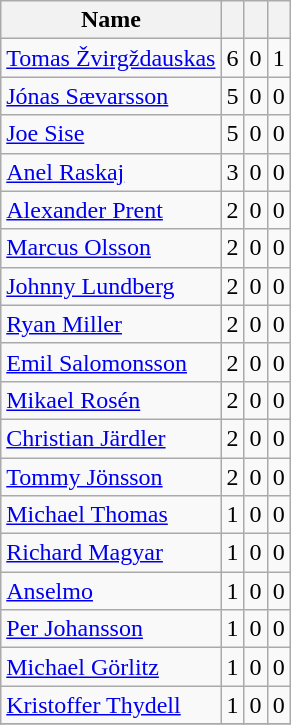<table class="wikitable">
<tr>
<th>Name</th>
<th></th>
<th> </th>
<th></th>
</tr>
<tr>
<td> <a href='#'>Tomas Žvirgždauskas</a></td>
<td style="text-align:center;">6</td>
<td style="text-align:center;">0</td>
<td style="text-align:center;">1</td>
</tr>
<tr>
<td> <a href='#'>Jónas Sævarsson</a></td>
<td style="text-align:center;">5</td>
<td style="text-align:center;">0</td>
<td style="text-align:center;">0</td>
</tr>
<tr>
<td> <a href='#'>Joe Sise</a></td>
<td style="text-align:center;">5</td>
<td style="text-align:center;">0</td>
<td style="text-align:center;">0</td>
</tr>
<tr>
<td> <a href='#'>Anel Raskaj</a></td>
<td style="text-align:center;">3</td>
<td style="text-align:center;">0</td>
<td style="text-align:center;">0</td>
</tr>
<tr>
<td> <a href='#'>Alexander Prent</a></td>
<td style="text-align:center;">2</td>
<td style="text-align:center;">0</td>
<td style="text-align:center;">0</td>
</tr>
<tr>
<td> <a href='#'>Marcus Olsson</a></td>
<td style="text-align:center;">2</td>
<td style="text-align:center;">0</td>
<td style="text-align:center;">0</td>
</tr>
<tr>
<td> <a href='#'>Johnny Lundberg</a></td>
<td style="text-align:center;">2</td>
<td style="text-align:center;">0</td>
<td style="text-align:center;">0</td>
</tr>
<tr>
<td> <a href='#'>Ryan Miller</a></td>
<td style="text-align:center;">2</td>
<td style="text-align:center;">0</td>
<td style="text-align:center;">0</td>
</tr>
<tr>
<td> <a href='#'>Emil Salomonsson</a></td>
<td style="text-align:center;">2</td>
<td style="text-align:center;">0</td>
<td style="text-align:center;">0</td>
</tr>
<tr>
<td> <a href='#'>Mikael Rosén</a></td>
<td style="text-align:center;">2</td>
<td style="text-align:center;">0</td>
<td style="text-align:center;">0</td>
</tr>
<tr>
<td> <a href='#'>Christian Järdler</a></td>
<td style="text-align:center;">2</td>
<td style="text-align:center;">0</td>
<td style="text-align:center;">0</td>
</tr>
<tr>
<td> <a href='#'>Tommy Jönsson</a></td>
<td style="text-align:center;">2</td>
<td style="text-align:center;">0</td>
<td style="text-align:center;">0</td>
</tr>
<tr>
<td> <a href='#'>Michael Thomas</a></td>
<td style="text-align:center;">1</td>
<td style="text-align:center;">0</td>
<td style="text-align:center;">0</td>
</tr>
<tr>
<td> <a href='#'>Richard Magyar</a></td>
<td style="text-align:center;">1</td>
<td style="text-align:center;">0</td>
<td style="text-align:center;">0</td>
</tr>
<tr>
<td> <a href='#'>Anselmo</a></td>
<td style="text-align:center;">1</td>
<td style="text-align:center;">0</td>
<td style="text-align:center;">0</td>
</tr>
<tr>
<td> <a href='#'>Per Johansson</a></td>
<td style="text-align:center;">1</td>
<td style="text-align:center;">0</td>
<td style="text-align:center;">0</td>
</tr>
<tr>
<td> <a href='#'>Michael Görlitz</a></td>
<td style="text-align:center;">1</td>
<td style="text-align:center;">0</td>
<td style="text-align:center;">0</td>
</tr>
<tr>
<td> <a href='#'>Kristoffer Thydell</a></td>
<td style="text-align:center;">1</td>
<td style="text-align:center;">0</td>
<td style="text-align:center;">0</td>
</tr>
<tr>
</tr>
</table>
